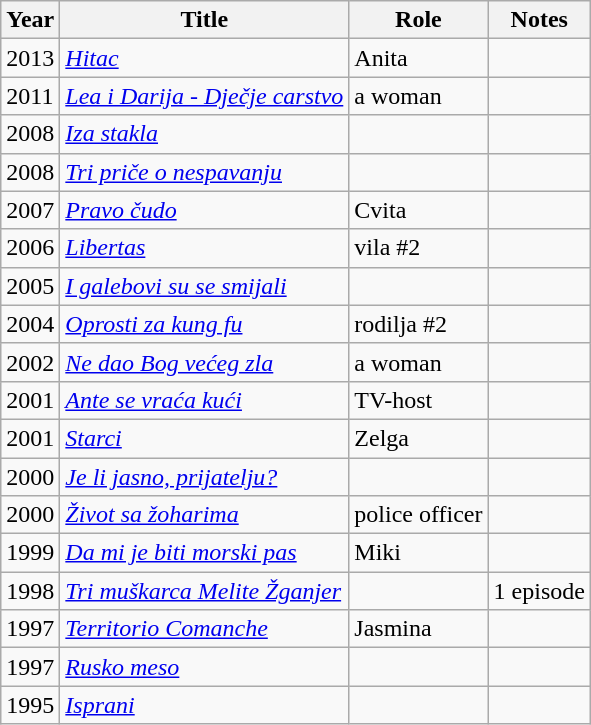<table class="wikitable sortable">
<tr>
<th>Year</th>
<th>Title</th>
<th>Role</th>
<th class="unsortable">Notes</th>
</tr>
<tr>
<td>2013</td>
<td><em><a href='#'>Hitac</a></em></td>
<td>Anita</td>
<td></td>
</tr>
<tr>
<td>2011</td>
<td><em><a href='#'>Lea i Darija - Dječje carstvo</a></em></td>
<td>a woman</td>
<td></td>
</tr>
<tr>
<td>2008</td>
<td><em><a href='#'>Iza stakla</a></em></td>
<td></td>
<td></td>
</tr>
<tr>
<td>2008</td>
<td><em><a href='#'>Tri priče o nespavanju</a></em></td>
<td></td>
<td></td>
</tr>
<tr>
<td>2007</td>
<td><em><a href='#'>Pravo čudo</a></em></td>
<td>Cvita</td>
<td></td>
</tr>
<tr>
<td>2006</td>
<td><em><a href='#'>Libertas</a></em></td>
<td>vila #2</td>
<td></td>
</tr>
<tr>
<td>2005</td>
<td><em><a href='#'>I galebovi su se smijali</a></em></td>
<td></td>
<td></td>
</tr>
<tr>
<td>2004</td>
<td><em><a href='#'>Oprosti za kung fu</a></em></td>
<td>rodilja #2</td>
<td></td>
</tr>
<tr>
<td>2002</td>
<td><em><a href='#'>Ne dao Bog većeg zla</a></em></td>
<td>a woman</td>
<td></td>
</tr>
<tr>
<td>2001</td>
<td><em><a href='#'>Ante se vraća kući</a></em></td>
<td>TV-host</td>
<td></td>
</tr>
<tr>
<td>2001</td>
<td><em><a href='#'>Starci</a></em></td>
<td>Zelga</td>
<td></td>
</tr>
<tr>
<td>2000</td>
<td><em><a href='#'>Je li jasno, prijatelju?</a></em></td>
<td></td>
<td></td>
</tr>
<tr>
<td>2000</td>
<td><em><a href='#'>Život sa žoharima</a></em></td>
<td>police officer</td>
<td></td>
</tr>
<tr>
<td>1999</td>
<td><em><a href='#'>Da mi je biti morski pas</a></em></td>
<td>Miki</td>
<td></td>
</tr>
<tr>
<td>1998</td>
<td><em><a href='#'>Tri muškarca Melite Žganjer</a></em></td>
<td></td>
<td>1 episode</td>
</tr>
<tr>
<td>1997</td>
<td><em><a href='#'>Territorio Comanche</a></em></td>
<td>Jasmina</td>
<td></td>
</tr>
<tr>
<td>1997</td>
<td><em><a href='#'>Rusko meso</a></em></td>
<td></td>
<td></td>
</tr>
<tr>
<td>1995</td>
<td><em><a href='#'>Isprani</a></em></td>
<td></td>
<td></td>
</tr>
</table>
